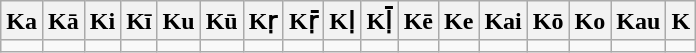<table class=wikitable>
<tr>
<th>Ka</th>
<th>Kā</th>
<th>Ki</th>
<th>Kī</th>
<th>Ku</th>
<th>Kū</th>
<th>Kṛ</th>
<th>Kṝ</th>
<th>Kḷ</th>
<th>Kḹ</th>
<th>Kē</th>
<th>Ke</th>
<th>Kai</th>
<th>Kō</th>
<th>Ko</th>
<th>Kau</th>
<th>K</th>
</tr>
<tr>
<td></td>
<td></td>
<td></td>
<td></td>
<td></td>
<td></td>
<td></td>
<td></td>
<td></td>
<td></td>
<td></td>
<td></td>
<td></td>
<td></td>
<td></td>
<td></td>
<td></td>
</tr>
</table>
